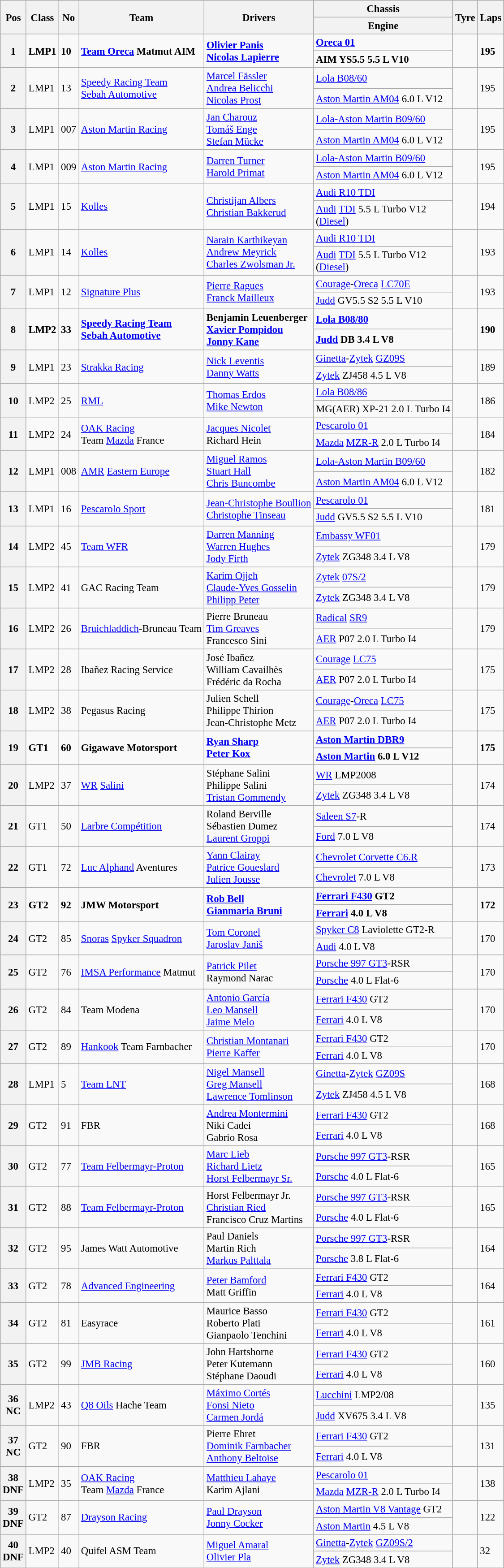<table class="wikitable" style="font-size: 95%;">
<tr>
<th rowspan=2>Pos</th>
<th rowspan=2>Class</th>
<th rowspan=2>No</th>
<th rowspan=2>Team</th>
<th rowspan=2>Drivers</th>
<th>Chassis</th>
<th rowspan=2>Tyre</th>
<th rowspan=2>Laps</th>
</tr>
<tr>
<th>Engine</th>
</tr>
<tr style="font-weight:bold">
<th rowspan=2>1</th>
<td rowspan=2>LMP1</td>
<td rowspan=2>10</td>
<td rowspan=2> <a href='#'>Team Oreca</a> Matmut AIM</td>
<td rowspan=2> <a href='#'>Olivier Panis</a><br> <a href='#'>Nicolas Lapierre</a></td>
<td><a href='#'>Oreca 01</a></td>
<td rowspan=2></td>
<td rowspan=2>195</td>
</tr>
<tr style="font-weight:bold">
<td>AIM YS5.5 5.5 L V10</td>
</tr>
<tr>
<th rowspan=2>2</th>
<td rowspan=2>LMP1</td>
<td rowspan=2>13</td>
<td rowspan=2> <a href='#'>Speedy Racing Team</a><br> <a href='#'>Sebah Automotive</a></td>
<td rowspan=2> <a href='#'>Marcel Fässler</a><br> <a href='#'>Andrea Belicchi</a><br> <a href='#'>Nicolas Prost</a></td>
<td><a href='#'>Lola B08/60</a></td>
<td rowspan=2></td>
<td rowspan=2>195</td>
</tr>
<tr>
<td><a href='#'>Aston Martin AM04</a> 6.0 L V12</td>
</tr>
<tr>
<th rowspan=2>3</th>
<td rowspan=2>LMP1</td>
<td rowspan=2>007</td>
<td rowspan=2> <a href='#'>Aston Martin Racing</a></td>
<td rowspan=2> <a href='#'>Jan Charouz</a><br> <a href='#'>Tomáš Enge</a><br> <a href='#'>Stefan Mücke</a></td>
<td><a href='#'>Lola-Aston Martin B09/60</a></td>
<td rowspan=2></td>
<td rowspan=2>195</td>
</tr>
<tr>
<td><a href='#'>Aston Martin AM04</a> 6.0 L V12</td>
</tr>
<tr>
<th rowspan=2>4</th>
<td rowspan=2>LMP1</td>
<td rowspan=2>009</td>
<td rowspan=2> <a href='#'>Aston Martin Racing</a></td>
<td rowspan=2> <a href='#'>Darren Turner</a><br> <a href='#'>Harold Primat</a></td>
<td><a href='#'>Lola-Aston Martin B09/60</a></td>
<td rowspan=2></td>
<td rowspan=2>195</td>
</tr>
<tr>
<td><a href='#'>Aston Martin AM04</a> 6.0 L V12</td>
</tr>
<tr>
<th rowspan=2>5</th>
<td rowspan=2>LMP1</td>
<td rowspan=2>15</td>
<td rowspan=2> <a href='#'>Kolles</a></td>
<td rowspan=2> <a href='#'>Christijan Albers</a><br> <a href='#'>Christian Bakkerud</a></td>
<td><a href='#'>Audi R10 TDI</a></td>
<td rowspan=2></td>
<td rowspan=2>194</td>
</tr>
<tr>
<td><a href='#'>Audi</a> <a href='#'>TDI</a> 5.5 L Turbo V12<br>(<a href='#'>Diesel</a>)</td>
</tr>
<tr>
<th rowspan=2>6</th>
<td rowspan=2>LMP1</td>
<td rowspan=2>14</td>
<td rowspan=2> <a href='#'>Kolles</a></td>
<td rowspan=2> <a href='#'>Narain Karthikeyan</a><br> <a href='#'>Andrew Meyrick</a><br> <a href='#'>Charles Zwolsman Jr.</a></td>
<td><a href='#'>Audi R10 TDI</a></td>
<td rowspan=2></td>
<td rowspan=2>193</td>
</tr>
<tr>
<td><a href='#'>Audi</a> <a href='#'>TDI</a> 5.5 L Turbo V12<br>(<a href='#'>Diesel</a>)</td>
</tr>
<tr>
<th rowspan=2>7</th>
<td rowspan=2>LMP1</td>
<td rowspan=2>12</td>
<td rowspan=2> <a href='#'>Signature Plus</a></td>
<td rowspan=2> <a href='#'>Pierre Ragues</a><br> <a href='#'>Franck Mailleux</a></td>
<td><a href='#'>Courage</a>-<a href='#'>Oreca</a> <a href='#'>LC70E</a></td>
<td rowspan=2></td>
<td rowspan=2>193</td>
</tr>
<tr>
<td><a href='#'>Judd</a> GV5.5 S2 5.5 L V10</td>
</tr>
<tr style="font-weight:bold">
<th rowspan=2>8</th>
<td rowspan=2>LMP2</td>
<td rowspan=2>33</td>
<td rowspan=2> <a href='#'>Speedy Racing Team</a><br> <a href='#'>Sebah Automotive</a></td>
<td rowspan=2> Benjamin Leuenberger<br><a href='#'>Xavier Pompidou</a><br> <a href='#'>Jonny Kane</a></td>
<td><a href='#'>Lola B08/80</a></td>
<td rowspan=2></td>
<td rowspan=2>190</td>
</tr>
<tr style="font-weight:bold">
<td><a href='#'>Judd</a> DB 3.4 L V8</td>
</tr>
<tr>
<th rowspan=2>9</th>
<td rowspan=2>LMP1</td>
<td rowspan=2>23</td>
<td rowspan=2> <a href='#'>Strakka Racing</a></td>
<td rowspan=2> <a href='#'>Nick Leventis</a><br> <a href='#'>Danny Watts</a></td>
<td><a href='#'>Ginetta</a>-<a href='#'>Zytek</a> <a href='#'>GZ09S</a></td>
<td rowspan=2></td>
<td rowspan=2>189</td>
</tr>
<tr>
<td><a href='#'>Zytek</a> ZJ458 4.5 L V8</td>
</tr>
<tr>
<th rowspan=2>10</th>
<td rowspan=2>LMP2</td>
<td rowspan=2>25</td>
<td rowspan=2> <a href='#'>RML</a></td>
<td rowspan=2> <a href='#'>Thomas Erdos</a><br> <a href='#'>Mike Newton</a></td>
<td><a href='#'>Lola B08/86</a></td>
<td rowspan=2></td>
<td rowspan=2>186</td>
</tr>
<tr>
<td>MG(AER) XP-21 2.0 L Turbo I4</td>
</tr>
<tr>
<th rowspan=2>11</th>
<td rowspan=2>LMP2</td>
<td rowspan=2>24</td>
<td rowspan=2> <a href='#'>OAK Racing</a><br> Team <a href='#'>Mazda</a> France</td>
<td rowspan=2> <a href='#'>Jacques Nicolet</a><br> Richard Hein</td>
<td><a href='#'>Pescarolo 01</a></td>
<td rowspan=2></td>
<td rowspan=2>184</td>
</tr>
<tr>
<td><a href='#'>Mazda</a> <a href='#'>MZR-R</a> 2.0 L Turbo I4</td>
</tr>
<tr>
<th rowspan=2>12</th>
<td rowspan=2>LMP1</td>
<td rowspan=2>008</td>
<td rowspan=2> <a href='#'>AMR</a> <a href='#'>Eastern Europe</a></td>
<td rowspan=2> <a href='#'>Miguel Ramos</a><br> <a href='#'>Stuart Hall</a><br> <a href='#'>Chris Buncombe</a></td>
<td><a href='#'>Lola-Aston Martin B09/60</a></td>
<td rowspan=2></td>
<td rowspan=2>182</td>
</tr>
<tr>
<td><a href='#'>Aston Martin AM04</a> 6.0 L V12</td>
</tr>
<tr>
<th rowspan=2>13</th>
<td rowspan=2>LMP1</td>
<td rowspan=2>16</td>
<td rowspan=2> <a href='#'>Pescarolo Sport</a></td>
<td rowspan=2> <a href='#'>Jean-Christophe Boullion</a><br> <a href='#'>Christophe Tinseau</a></td>
<td><a href='#'>Pescarolo 01</a></td>
<td rowspan=2></td>
<td rowspan=2>181</td>
</tr>
<tr>
<td><a href='#'>Judd</a> GV5.5 S2 5.5 L V10</td>
</tr>
<tr>
<th rowspan=2>14</th>
<td rowspan=2>LMP2</td>
<td rowspan=2>45</td>
<td rowspan=2> <a href='#'>Team WFR</a></td>
<td rowspan=2> <a href='#'>Darren Manning</a><br> <a href='#'>Warren Hughes</a><br> <a href='#'>Jody Firth</a></td>
<td><a href='#'>Embassy WF01</a></td>
<td rowspan=2></td>
<td rowspan=2>179</td>
</tr>
<tr>
<td><a href='#'>Zytek</a> ZG348 3.4 L V8</td>
</tr>
<tr>
<th rowspan=2>15</th>
<td rowspan=2>LMP2</td>
<td rowspan=2>41</td>
<td rowspan=2> GAC Racing Team</td>
<td rowspan=2> <a href='#'>Karim Ojjeh</a><br> <a href='#'>Claude-Yves Gosselin</a><br> <a href='#'>Philipp Peter</a></td>
<td><a href='#'>Zytek</a> <a href='#'>07S/2</a></td>
<td rowspan=2></td>
<td rowspan=2>179</td>
</tr>
<tr>
<td><a href='#'>Zytek</a> ZG348 3.4 L V8</td>
</tr>
<tr>
<th rowspan=2>16</th>
<td rowspan=2>LMP2</td>
<td rowspan=2>26</td>
<td rowspan=2> <a href='#'>Bruichladdich</a>-Bruneau Team</td>
<td rowspan=2> Pierre Bruneau<br> <a href='#'>Tim Greaves</a><br> Francesco Sini</td>
<td><a href='#'>Radical</a> <a href='#'>SR9</a></td>
<td rowspan=2></td>
<td rowspan=2>179</td>
</tr>
<tr>
<td><a href='#'>AER</a> P07 2.0 L Turbo I4</td>
</tr>
<tr>
<th rowspan=2>17</th>
<td rowspan=2>LMP2</td>
<td rowspan=2>28</td>
<td rowspan=2> Ibañez Racing Service</td>
<td rowspan=2> José Ibañez<br> William Cavailhès<br> Frédéric da Rocha</td>
<td><a href='#'>Courage</a> <a href='#'>LC75</a></td>
<td rowspan=2></td>
<td rowspan=2>175</td>
</tr>
<tr>
<td><a href='#'>AER</a> P07 2.0 L Turbo I4</td>
</tr>
<tr>
<th rowspan=2>18</th>
<td rowspan=2>LMP2</td>
<td rowspan=2>38</td>
<td rowspan=2> Pegasus Racing</td>
<td rowspan=2> Julien Schell<br> Philippe Thirion<br> Jean-Christophe Metz</td>
<td><a href='#'>Courage</a>-<a href='#'>Oreca</a> <a href='#'>LC75</a></td>
<td rowspan=2></td>
<td rowspan=2>175</td>
</tr>
<tr>
<td><a href='#'>AER</a> P07 2.0 L Turbo I4</td>
</tr>
<tr style="font-weight:bold">
<th rowspan=2>19</th>
<td rowspan=2>GT1</td>
<td rowspan=2>60</td>
<td rowspan=2> Gigawave Motorsport</td>
<td rowspan=2> <a href='#'>Ryan Sharp</a><br> <a href='#'>Peter Kox</a></td>
<td><a href='#'>Aston Martin DBR9</a></td>
<td rowspan=2></td>
<td rowspan=2>175</td>
</tr>
<tr style="font-weight:bold">
<td><a href='#'>Aston Martin</a> 6.0 L V12</td>
</tr>
<tr>
<th rowspan=2>20</th>
<td rowspan=2>LMP2</td>
<td rowspan=2>37</td>
<td rowspan=2> <a href='#'>WR</a> <a href='#'>Salini</a></td>
<td rowspan=2> Stéphane Salini<br> Philippe Salini<br> <a href='#'>Tristan Gommendy</a></td>
<td><a href='#'>WR</a> LMP2008</td>
<td rowspan=2></td>
<td rowspan=2>174</td>
</tr>
<tr>
<td><a href='#'>Zytek</a> ZG348 3.4 L V8</td>
</tr>
<tr>
<th rowspan=2>21</th>
<td rowspan=2>GT1</td>
<td rowspan=2>50</td>
<td rowspan=2> <a href='#'>Larbre Compétition</a></td>
<td rowspan=2> Roland Berville<br> Sébastien Dumez<br> <a href='#'>Laurent Groppi</a></td>
<td><a href='#'>Saleen S7</a>-R</td>
<td rowspan=2></td>
<td rowspan=2>174</td>
</tr>
<tr>
<td><a href='#'>Ford</a> 7.0 L V8</td>
</tr>
<tr>
<th rowspan=2>22</th>
<td rowspan=2>GT1</td>
<td rowspan=2>72</td>
<td rowspan=2> <a href='#'>Luc Alphand</a> Aventures</td>
<td rowspan=2> <a href='#'>Yann Clairay</a><br> <a href='#'>Patrice Goueslard</a><br> <a href='#'>Julien Jousse</a></td>
<td><a href='#'>Chevrolet Corvette C6.R</a></td>
<td rowspan=2></td>
<td rowspan=2>173</td>
</tr>
<tr>
<td><a href='#'>Chevrolet</a> 7.0 L V8</td>
</tr>
<tr style="font-weight:bold">
<th rowspan=2>23</th>
<td rowspan=2>GT2</td>
<td rowspan=2>92</td>
<td rowspan=2> JMW Motorsport</td>
<td rowspan=2> <a href='#'>Rob Bell</a><br> <a href='#'>Gianmaria Bruni</a></td>
<td><a href='#'>Ferrari F430</a> GT2</td>
<td rowspan=2></td>
<td rowspan=2>172</td>
</tr>
<tr style="font-weight:bold">
<td><a href='#'>Ferrari</a> 4.0 L V8</td>
</tr>
<tr>
<th rowspan=2>24</th>
<td rowspan=2>GT2</td>
<td rowspan=2>85</td>
<td rowspan=2> <a href='#'>Snoras</a> <a href='#'>Spyker Squadron</a></td>
<td rowspan=2> <a href='#'>Tom Coronel</a><br> <a href='#'>Jaroslav Janiš</a></td>
<td><a href='#'>Spyker C8</a> Laviolette GT2-R</td>
<td rowspan=2></td>
<td rowspan=2>170</td>
</tr>
<tr>
<td><a href='#'>Audi</a> 4.0 L V8</td>
</tr>
<tr>
<th rowspan=2>25</th>
<td rowspan=2>GT2</td>
<td rowspan=2>76</td>
<td rowspan=2> <a href='#'>IMSA Performance</a> Matmut</td>
<td rowspan=2> <a href='#'>Patrick Pilet</a><br> Raymond Narac</td>
<td><a href='#'>Porsche 997 GT3</a>-RSR</td>
<td rowspan=2></td>
<td rowspan=2>170</td>
</tr>
<tr>
<td><a href='#'>Porsche</a> 4.0 L Flat-6</td>
</tr>
<tr>
<th rowspan=2>26</th>
<td rowspan=2>GT2</td>
<td rowspan=2>84</td>
<td rowspan=2> Team Modena</td>
<td rowspan=2> <a href='#'>Antonio García</a><br> <a href='#'>Leo Mansell</a><br> <a href='#'>Jaime Melo</a></td>
<td><a href='#'>Ferrari F430</a> GT2</td>
<td rowspan=2></td>
<td rowspan=2>170</td>
</tr>
<tr>
<td><a href='#'>Ferrari</a> 4.0 L V8</td>
</tr>
<tr>
<th rowspan=2>27</th>
<td rowspan=2>GT2</td>
<td rowspan=2>89</td>
<td rowspan=2> <a href='#'>Hankook</a> Team Farnbacher</td>
<td rowspan=2> <a href='#'>Christian Montanari</a><br> <a href='#'>Pierre Kaffer</a></td>
<td><a href='#'>Ferrari F430</a> GT2</td>
<td rowspan=2></td>
<td rowspan=2>170</td>
</tr>
<tr>
<td><a href='#'>Ferrari</a> 4.0 L V8</td>
</tr>
<tr>
<th rowspan=2>28</th>
<td rowspan=2>LMP1</td>
<td rowspan=2>5</td>
<td rowspan=2> <a href='#'>Team LNT</a></td>
<td rowspan=2> <a href='#'>Nigel Mansell</a><br> <a href='#'>Greg Mansell</a><br> <a href='#'>Lawrence Tomlinson</a></td>
<td><a href='#'>Ginetta</a>-<a href='#'>Zytek</a> <a href='#'>GZ09S</a></td>
<td rowspan=2></td>
<td rowspan=2>168</td>
</tr>
<tr>
<td><a href='#'>Zytek</a> ZJ458 4.5 L V8</td>
</tr>
<tr>
<th rowspan=2>29</th>
<td rowspan=2>GT2</td>
<td rowspan=2>91</td>
<td rowspan=2> FBR</td>
<td rowspan=2> <a href='#'>Andrea Montermini</a><br> Niki Cadei<br> Gabrio Rosa</td>
<td><a href='#'>Ferrari F430</a> GT2</td>
<td rowspan=2></td>
<td rowspan=2>168</td>
</tr>
<tr>
<td><a href='#'>Ferrari</a> 4.0 L V8</td>
</tr>
<tr>
<th rowspan=2>30</th>
<td rowspan=2>GT2</td>
<td rowspan=2>77</td>
<td rowspan=2> <a href='#'>Team Felbermayr-Proton</a></td>
<td rowspan=2> <a href='#'>Marc Lieb</a><br> <a href='#'>Richard Lietz</a><br> <a href='#'> Horst Felbermayr Sr.</a></td>
<td><a href='#'>Porsche 997 GT3</a>-RSR</td>
<td rowspan=2></td>
<td rowspan=2>165</td>
</tr>
<tr>
<td><a href='#'>Porsche</a> 4.0 L Flat-6</td>
</tr>
<tr>
<th rowspan=2>31</th>
<td rowspan=2>GT2</td>
<td rowspan=2>88</td>
<td rowspan=2> <a href='#'>Team Felbermayr-Proton</a></td>
<td rowspan=2> Horst Felbermayr Jr.<br> <a href='#'>Christian Ried</a><br> Francisco Cruz Martins</td>
<td><a href='#'>Porsche 997 GT3</a>-RSR</td>
<td rowspan=2></td>
<td rowspan=2>165</td>
</tr>
<tr>
<td><a href='#'>Porsche</a> 4.0 L Flat-6</td>
</tr>
<tr>
<th rowspan=2>32</th>
<td rowspan=2>GT2</td>
<td rowspan=2>95</td>
<td rowspan=2> James Watt Automotive</td>
<td rowspan=2> Paul Daniels<br> Martin Rich<br> <a href='#'>Markus Palttala</a></td>
<td><a href='#'>Porsche 997 GT3</a>-RSR</td>
<td rowspan=2></td>
<td rowspan=2>164</td>
</tr>
<tr>
<td><a href='#'>Porsche</a> 3.8 L Flat-6</td>
</tr>
<tr>
<th rowspan=2>33</th>
<td rowspan=2>GT2</td>
<td rowspan=2>78</td>
<td rowspan=2> <a href='#'>Advanced Engineering</a></td>
<td rowspan=2> <a href='#'>Peter Bamford</a><br> Matt Griffin</td>
<td><a href='#'>Ferrari F430</a> GT2</td>
<td rowspan=2></td>
<td rowspan=2>164</td>
</tr>
<tr>
<td><a href='#'>Ferrari</a> 4.0 L V8</td>
</tr>
<tr>
<th rowspan=2>34</th>
<td rowspan=2>GT2</td>
<td rowspan=2>81</td>
<td rowspan=2> Easyrace</td>
<td rowspan=2> Maurice Basso<br> Roberto Plati<br> Gianpaolo Tenchini</td>
<td><a href='#'>Ferrari F430</a> GT2</td>
<td rowspan=2></td>
<td rowspan=2>161</td>
</tr>
<tr>
<td><a href='#'>Ferrari</a> 4.0 L V8</td>
</tr>
<tr>
<th rowspan=2>35</th>
<td rowspan=2>GT2</td>
<td rowspan=2>99</td>
<td rowspan=2> <a href='#'>JMB Racing</a></td>
<td rowspan=2> John Hartshorne<br> Peter Kutemann<br> Stéphane Daoudi</td>
<td><a href='#'>Ferrari F430</a> GT2</td>
<td rowspan=2></td>
<td rowspan=2>160</td>
</tr>
<tr>
<td><a href='#'>Ferrari</a> 4.0 L V8</td>
</tr>
<tr>
<th rowspan=2>36<br>NC</th>
<td rowspan=2>LMP2</td>
<td rowspan=2>43</td>
<td rowspan=2> <a href='#'>Q8 Oils</a> Hache Team</td>
<td rowspan=2> <a href='#'>Máximo Cortés</a><br> <a href='#'>Fonsi Nieto</a><br> <a href='#'>Carmen Jordá</a></td>
<td><a href='#'>Lucchini</a> LMP2/08</td>
<td rowspan=2></td>
<td rowspan=2>135</td>
</tr>
<tr>
<td><a href='#'>Judd</a> XV675 3.4 L V8</td>
</tr>
<tr>
<th rowspan=2>37<br>NC</th>
<td rowspan=2>GT2</td>
<td rowspan=2>90</td>
<td rowspan=2> FBR</td>
<td rowspan=2> Pierre Ehret<br> <a href='#'>Dominik Farnbacher</a><br> <a href='#'>Anthony Beltoise</a></td>
<td><a href='#'>Ferrari F430</a> GT2</td>
<td rowspan=2></td>
<td rowspan=2>131</td>
</tr>
<tr>
<td><a href='#'>Ferrari</a> 4.0 L V8</td>
</tr>
<tr>
<th rowspan=2>38<br>DNF</th>
<td rowspan=2>LMP2</td>
<td rowspan=2>35</td>
<td rowspan=2> <a href='#'>OAK Racing</a><br> Team <a href='#'>Mazda</a> France</td>
<td rowspan=2> <a href='#'>Matthieu Lahaye</a><br> Karim Ajlani</td>
<td><a href='#'>Pescarolo 01</a></td>
<td rowspan=2></td>
<td rowspan=2>138</td>
</tr>
<tr>
<td><a href='#'>Mazda</a> <a href='#'>MZR-R</a> 2.0 L Turbo I4</td>
</tr>
<tr>
<th rowspan=2>39<br>DNF</th>
<td rowspan=2>GT2</td>
<td rowspan=2>87</td>
<td rowspan=2> <a href='#'>Drayson Racing</a></td>
<td rowspan=2> <a href='#'>Paul Drayson</a><br> <a href='#'>Jonny Cocker</a></td>
<td><a href='#'>Aston Martin V8 Vantage</a> GT2</td>
<td rowspan=2></td>
<td rowspan=2>122</td>
</tr>
<tr>
<td><a href='#'>Aston Martin</a> 4.5 L V8</td>
</tr>
<tr>
<th rowspan=2>40<br>DNF</th>
<td rowspan=2>LMP2</td>
<td rowspan=2>40</td>
<td rowspan=2> Quifel ASM Team</td>
<td rowspan=2> <a href='#'>Miguel Amaral</a><br> <a href='#'>Olivier Pla</a></td>
<td><a href='#'>Ginetta</a>-<a href='#'>Zytek</a> <a href='#'>GZ09S/2</a></td>
<td rowspan=2></td>
<td rowspan=2>32</td>
</tr>
<tr>
<td><a href='#'>Zytek</a> ZG348 3.4 L V8</td>
</tr>
<tr>
</tr>
</table>
